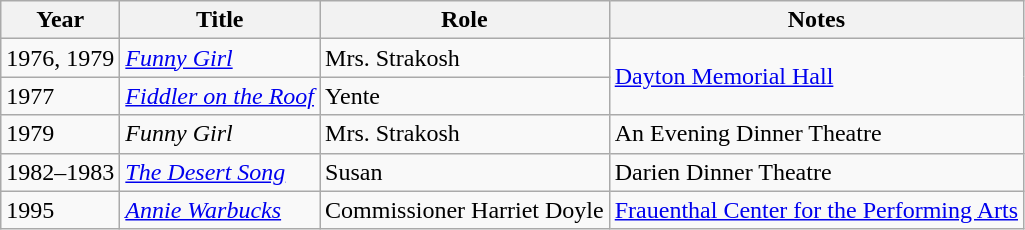<table class="wikitable sortable">
<tr>
<th>Year</th>
<th>Title</th>
<th>Role</th>
<th class="unsortable">Notes</th>
</tr>
<tr>
<td>1976, 1979</td>
<td><em><a href='#'>Funny Girl</a></em></td>
<td>Mrs. Strakosh</td>
<td rowspan="2"><a href='#'>Dayton Memorial Hall</a></td>
</tr>
<tr>
<td>1977</td>
<td><em><a href='#'>Fiddler on the Roof</a></em></td>
<td>Yente</td>
</tr>
<tr>
<td>1979</td>
<td><em>Funny Girl</em></td>
<td>Mrs. Strakosh</td>
<td>An Evening Dinner Theatre</td>
</tr>
<tr>
<td>1982–1983</td>
<td><em><a href='#'>The Desert Song</a></em></td>
<td>Susan</td>
<td>Darien Dinner Theatre</td>
</tr>
<tr>
<td>1995</td>
<td><em><a href='#'>Annie Warbucks</a></em></td>
<td>Commissioner Harriet Doyle</td>
<td><a href='#'>Frauenthal Center for the Performing Arts</a></td>
</tr>
</table>
